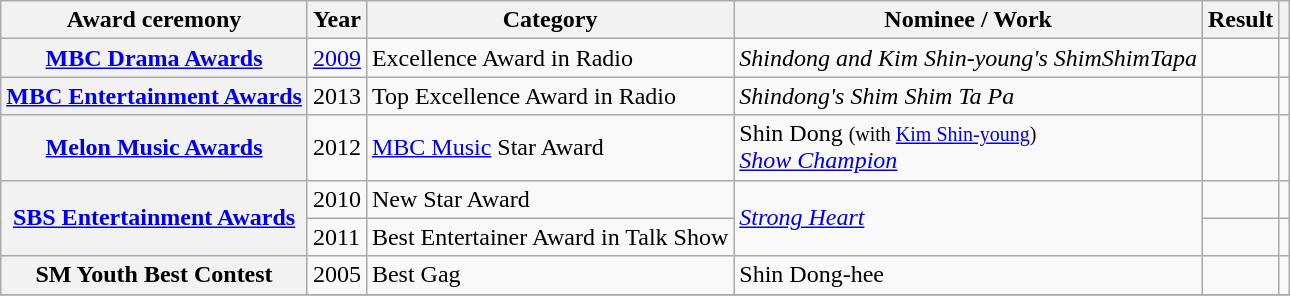<table class="wikitable plainrowheaders sortable">
<tr>
<th scope="col">Award ceremony</th>
<th scope="col">Year</th>
<th scope="col">Category</th>
<th scope="col">Nominee / Work</th>
<th scope="col">Result</th>
<th scope="col" class="unsortable"></th>
</tr>
<tr>
<th scope="row"><a href='#'>MBC Drama Awards</a></th>
<td><a href='#'>2009</a></td>
<td>Excellence Award in Radio</td>
<td><em>Shindong and Kim Shin-young's ShimShimTapa</em></td>
<td></td>
<td></td>
</tr>
<tr>
<th scope="row"  rowspan="1"><a href='#'>MBC Entertainment Awards</a></th>
<td>2013</td>
<td>Top Excellence Award in Radio</td>
<td><em>Shindong's Shim Shim Ta Pa</em></td>
<td></td>
<td></td>
</tr>
<tr>
<th scope="row"><a href='#'>Melon Music Awards</a></th>
<td>2012</td>
<td><a href='#'>MBC Music</a> Star Award</td>
<td>Shin Dong <small>(with <a href='#'>Kim Shin-young</a>)</small><br><em><a href='#'>Show Champion</a></em></td>
<td></td>
<td></td>
</tr>
<tr>
<th scope="row" rowspan=2><a href='#'>SBS Entertainment Awards</a></th>
<td>2010</td>
<td>New Star Award</td>
<td rowspan=2><em><a href='#'>Strong Heart</a></em></td>
<td></td>
<td></td>
</tr>
<tr>
<td>2011</td>
<td>Best Entertainer Award in Talk Show</td>
<td></td>
<td></td>
</tr>
<tr>
<th scope="row">SM Youth Best Contest</th>
<td>2005</td>
<td>Best Gag</td>
<td>Shin Dong-hee</td>
<td></td>
<td></td>
</tr>
<tr>
</tr>
</table>
